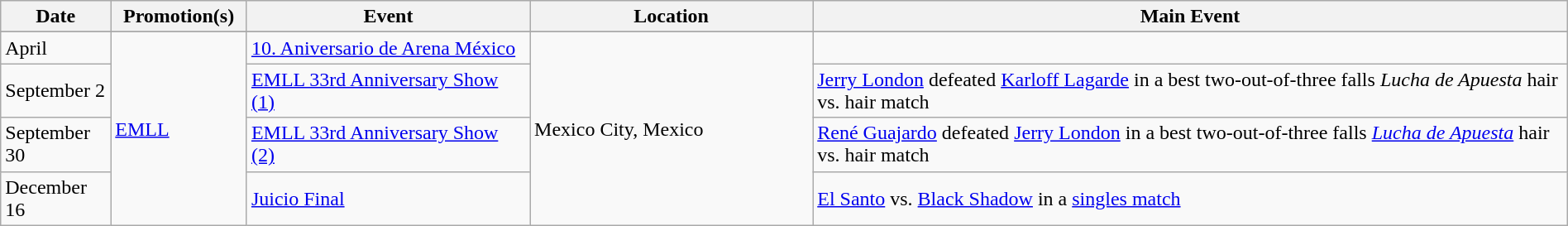<table class="wikitable" style="width:100%;">
<tr>
<th width=5%>Date</th>
<th width=5%>Promotion(s)</th>
<th style="width:15%;">Event</th>
<th style="width:15%;">Location</th>
<th style="width:40%;">Main Event</th>
</tr>
<tr style="width:20%;"| Notes>
</tr>
<tr>
<td>April</td>
<td rowspan=4><a href='#'>EMLL</a></td>
<td><a href='#'>10. Aniversario de Arena México</a></td>
<td rowspan=4>Mexico City, Mexico</td>
<td> </td>
</tr>
<tr>
<td>September 2</td>
<td><a href='#'>EMLL 33rd Anniversary Show (1)</a></td>
<td><a href='#'>Jerry London</a> defeated <a href='#'>Karloff Lagarde</a> in a best two-out-of-three falls <em>Lucha de Apuesta</em> hair vs. hair match</td>
</tr>
<tr>
<td>September 30</td>
<td><a href='#'>EMLL 33rd Anniversary Show (2)</a></td>
<td><a href='#'>René Guajardo</a> defeated <a href='#'>Jerry London</a> in a best two-out-of-three falls <em><a href='#'>Lucha de Apuesta</a></em> hair vs. hair match</td>
</tr>
<tr>
<td>December 16</td>
<td><a href='#'>Juicio Final</a></td>
<td><a href='#'>El Santo</a> vs. <a href='#'>Black Shadow</a> in a <a href='#'>singles match</a></td>
</tr>
</table>
